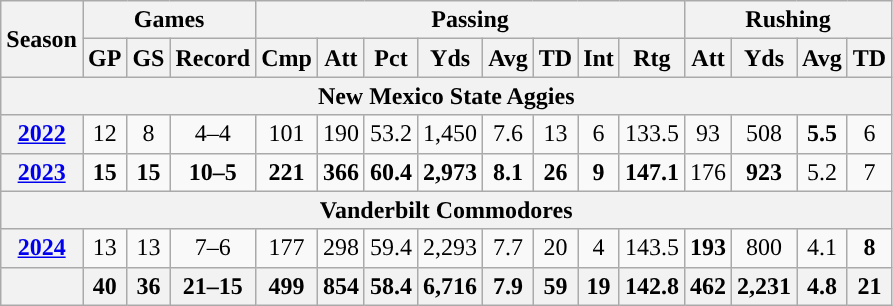<table class="wikitable" style="text-align:center;">
<tr>
<th rowspan="2">Season</th>
<th colspan="3">Games</th>
<th colspan="8">Passing</th>
<th colspan="5">Rushing</th>
</tr>
<tr>
<th>GP</th>
<th>GS</th>
<th>Record</th>
<th>Cmp</th>
<th>Att</th>
<th>Pct</th>
<th>Yds</th>
<th>Avg</th>
<th>TD</th>
<th>Int</th>
<th>Rtg</th>
<th>Att</th>
<th>Yds</th>
<th>Avg</th>
<th>TD</th>
</tr>
<tr>
<th colspan="16">New Mexico State Aggies</th>
</tr>
<tr>
<th><a href='#'>2022</a></th>
<td>12</td>
<td>8</td>
<td>4–4</td>
<td>101</td>
<td>190</td>
<td>53.2</td>
<td>1,450</td>
<td>7.6</td>
<td>13</td>
<td>6</td>
<td>133.5</td>
<td>93</td>
<td>508</td>
<td><strong>5.5</strong></td>
<td>6</td>
</tr>
<tr>
<th><a href='#'>2023</a></th>
<td><strong>15</strong></td>
<td><strong>15</strong></td>
<td><strong>10–5</strong></td>
<td><strong>221</strong></td>
<td><strong>366</strong></td>
<td><strong>60.4</strong></td>
<td><strong>2,973</strong></td>
<td><strong>8.1</strong></td>
<td><strong>26</strong></td>
<td><strong>9</strong></td>
<td><strong>147.1</strong></td>
<td>176</td>
<td><strong>923</strong></td>
<td>5.2</td>
<td>7</td>
</tr>
<tr>
<th colspan="16">Vanderbilt Commodores</th>
</tr>
<tr>
<th><a href='#'>2024</a></th>
<td>13</td>
<td>13</td>
<td>7–6</td>
<td>177</td>
<td>298</td>
<td>59.4</td>
<td>2,293</td>
<td>7.7</td>
<td>20</td>
<td>4</td>
<td>143.5</td>
<td><strong>193</strong></td>
<td>800</td>
<td>4.1</td>
<td><strong>8</strong></td>
</tr>
<tr>
<th colspan="1"></th>
<th>40</th>
<th>36</th>
<th>21–15</th>
<th>499</th>
<th>854</th>
<th>58.4</th>
<th>6,716</th>
<th>7.9</th>
<th>59</th>
<th>19</th>
<th>142.8</th>
<th>462</th>
<th>2,231</th>
<th>4.8</th>
<th>21</th>
</tr>
</table>
